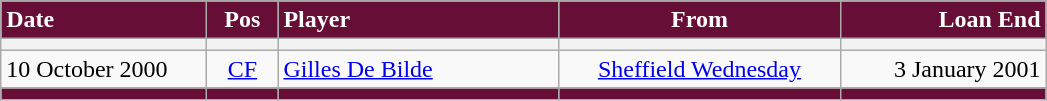<table class="wikitable">
<tr>
<th style="background:#670E36; color:#ffffff; text-align:left; width:130px">Date</th>
<th style="background:#670E36; color:#ffffff; text-align:center; width:40px">Pos</th>
<th style="background:#670E36; color:#ffffff; text-align:left; width:180px">Player</th>
<th style="background:#670E36; color:#ffffff; text-align:center; width:180px">From</th>
<th style="background:#670E36; color:#ffffff; text-align:right; width:130px">Loan End</th>
</tr>
<tr>
<th></th>
<th></th>
<th></th>
<th></th>
<th></th>
</tr>
<tr>
<td>10 October 2000</td>
<td style="text-align:center;"><a href='#'>CF</a></td>
<td> <a href='#'>Gilles De Bilde</a></td>
<td style="text-align:center;"><a href='#'>Sheffield Wednesday</a></td>
<td style="text-align:right;">3 January 2001</td>
</tr>
<tr>
<th style="background:#670E36;"></th>
<th style="background:#670E36;"></th>
<th style="background:#670E36;"></th>
<th style="background:#670E36;"></th>
<th style="background:#670E36;"></th>
</tr>
</table>
